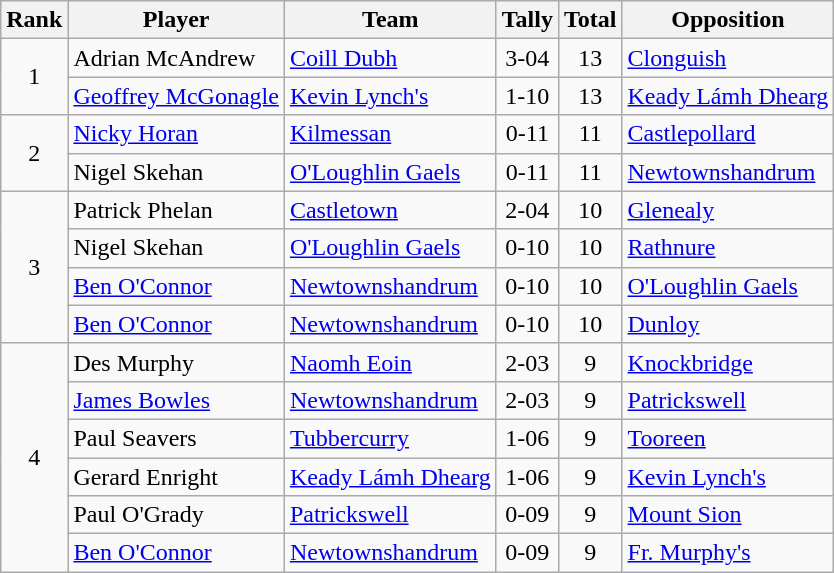<table class="wikitable">
<tr>
<th>Rank</th>
<th>Player</th>
<th>Team</th>
<th>Tally</th>
<th>Total</th>
<th>Opposition</th>
</tr>
<tr>
<td rowspan=2 align=center>1</td>
<td>Adrian McAndrew</td>
<td><a href='#'>Coill Dubh</a></td>
<td align=center>3-04</td>
<td align=center>13</td>
<td><a href='#'>Clonguish</a></td>
</tr>
<tr>
<td><a href='#'>Geoffrey McGonagle</a></td>
<td><a href='#'>Kevin Lynch's</a></td>
<td align=center>1-10</td>
<td align=center>13</td>
<td><a href='#'>Keady Lámh Dhearg</a></td>
</tr>
<tr>
<td rowspan=2 align=center>2</td>
<td><a href='#'>Nicky Horan</a></td>
<td><a href='#'>Kilmessan</a></td>
<td align=center>0-11</td>
<td align=center>11</td>
<td><a href='#'>Castlepollard</a></td>
</tr>
<tr>
<td>Nigel Skehan</td>
<td><a href='#'>O'Loughlin Gaels</a></td>
<td align=center>0-11</td>
<td align=center>11</td>
<td><a href='#'>Newtownshandrum</a></td>
</tr>
<tr>
<td rowspan=4 align=center>3</td>
<td>Patrick Phelan</td>
<td><a href='#'>Castletown</a></td>
<td align=center>2-04</td>
<td align=center>10</td>
<td><a href='#'>Glenealy</a></td>
</tr>
<tr>
<td>Nigel Skehan</td>
<td><a href='#'>O'Loughlin Gaels</a></td>
<td align=center>0-10</td>
<td align=center>10</td>
<td><a href='#'>Rathnure</a></td>
</tr>
<tr>
<td><a href='#'>Ben O'Connor</a></td>
<td><a href='#'>Newtownshandrum</a></td>
<td align=center>0-10</td>
<td align=center>10</td>
<td><a href='#'>O'Loughlin Gaels</a></td>
</tr>
<tr>
<td><a href='#'>Ben O'Connor</a></td>
<td><a href='#'>Newtownshandrum</a></td>
<td align=center>0-10</td>
<td align=center>10</td>
<td><a href='#'>Dunloy</a></td>
</tr>
<tr>
<td rowspan=6 align=center>4</td>
<td>Des Murphy</td>
<td><a href='#'>Naomh Eoin</a></td>
<td align=center>2-03</td>
<td align=center>9</td>
<td><a href='#'>Knockbridge</a></td>
</tr>
<tr>
<td><a href='#'>James Bowles</a></td>
<td><a href='#'>Newtownshandrum</a></td>
<td align=center>2-03</td>
<td align=center>9</td>
<td><a href='#'>Patrickswell</a></td>
</tr>
<tr>
<td>Paul Seavers</td>
<td><a href='#'>Tubbercurry</a></td>
<td align=center>1-06</td>
<td align=center>9</td>
<td><a href='#'>Tooreen</a></td>
</tr>
<tr>
<td>Gerard Enright</td>
<td><a href='#'>Keady Lámh Dhearg</a></td>
<td align=center>1-06</td>
<td align=center>9</td>
<td><a href='#'>Kevin Lynch's</a></td>
</tr>
<tr>
<td>Paul O'Grady</td>
<td><a href='#'>Patrickswell</a></td>
<td align=center>0-09</td>
<td align=center>9</td>
<td><a href='#'>Mount Sion</a></td>
</tr>
<tr>
<td><a href='#'>Ben O'Connor</a></td>
<td><a href='#'>Newtownshandrum</a></td>
<td align=center>0-09</td>
<td align=center>9</td>
<td><a href='#'>Fr. Murphy's</a></td>
</tr>
</table>
